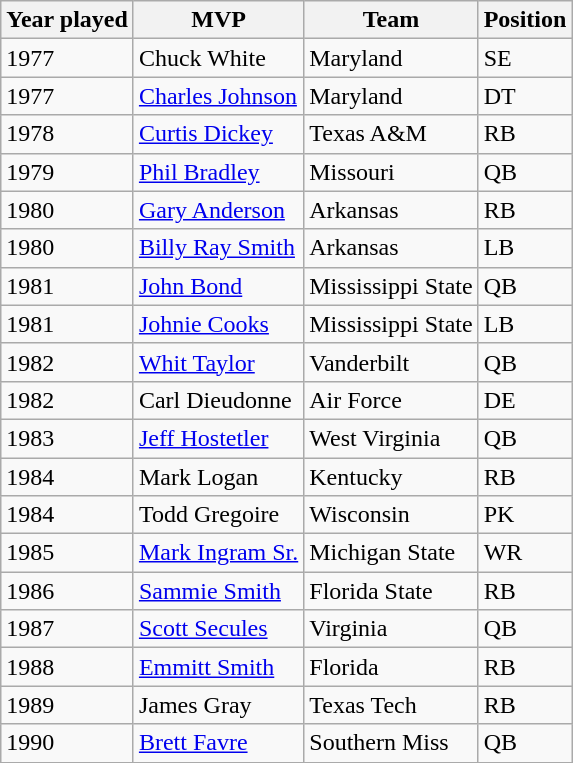<table class = "wikitable sortable">
<tr>
<th>Year played</th>
<th>MVP</th>
<th>Team</th>
<th>Position</th>
</tr>
<tr>
<td>1977</td>
<td>Chuck White</td>
<td>Maryland</td>
<td>SE</td>
</tr>
<tr>
<td>1977</td>
<td><a href='#'>Charles Johnson</a></td>
<td>Maryland</td>
<td>DT</td>
</tr>
<tr>
<td>1978</td>
<td><a href='#'>Curtis Dickey</a></td>
<td>Texas A&M</td>
<td>RB</td>
</tr>
<tr>
<td>1979</td>
<td><a href='#'>Phil Bradley</a></td>
<td>Missouri</td>
<td>QB</td>
</tr>
<tr>
<td>1980</td>
<td><a href='#'>Gary Anderson</a></td>
<td>Arkansas</td>
<td>RB</td>
</tr>
<tr>
<td>1980</td>
<td><a href='#'>Billy Ray Smith</a></td>
<td>Arkansas</td>
<td>LB</td>
</tr>
<tr>
<td>1981</td>
<td><a href='#'>John Bond</a></td>
<td>Mississippi State</td>
<td>QB</td>
</tr>
<tr>
<td>1981</td>
<td><a href='#'>Johnie Cooks</a></td>
<td>Mississippi State</td>
<td>LB</td>
</tr>
<tr>
<td>1982</td>
<td><a href='#'>Whit Taylor</a></td>
<td>Vanderbilt</td>
<td>QB</td>
</tr>
<tr>
<td>1982</td>
<td>Carl Dieudonne</td>
<td>Air Force</td>
<td>DE</td>
</tr>
<tr>
<td>1983</td>
<td><a href='#'>Jeff Hostetler</a></td>
<td>West Virginia</td>
<td>QB</td>
</tr>
<tr>
<td>1984</td>
<td>Mark Logan</td>
<td>Kentucky</td>
<td>RB</td>
</tr>
<tr>
<td>1984</td>
<td>Todd Gregoire</td>
<td>Wisconsin</td>
<td>PK</td>
</tr>
<tr>
<td>1985</td>
<td><a href='#'>Mark Ingram Sr.</a></td>
<td>Michigan State</td>
<td>WR</td>
</tr>
<tr>
<td>1986</td>
<td><a href='#'>Sammie Smith</a></td>
<td>Florida State</td>
<td>RB</td>
</tr>
<tr>
<td>1987</td>
<td><a href='#'>Scott Secules</a></td>
<td>Virginia</td>
<td>QB</td>
</tr>
<tr>
<td>1988</td>
<td><a href='#'>Emmitt Smith</a></td>
<td>Florida</td>
<td>RB</td>
</tr>
<tr>
<td>1989</td>
<td>James Gray</td>
<td>Texas Tech</td>
<td>RB</td>
</tr>
<tr>
<td>1990</td>
<td><a href='#'>Brett Favre</a></td>
<td>Southern Miss</td>
<td>QB</td>
</tr>
<tr>
</tr>
</table>
